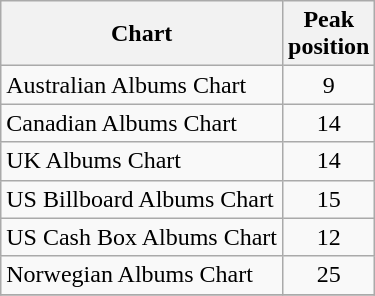<table class="wikitable sortable">
<tr>
<th>Chart</th>
<th>Peak<br>position</th>
</tr>
<tr>
<td>Australian Albums Chart</td>
<td align="center">9</td>
</tr>
<tr>
<td>Canadian Albums Chart</td>
<td align="center">14</td>
</tr>
<tr>
<td>UK Albums Chart</td>
<td align="center">14</td>
</tr>
<tr>
<td>US Billboard Albums Chart</td>
<td align="center">15</td>
</tr>
<tr>
<td>US Cash Box Albums Chart </td>
<td align="center">12</td>
</tr>
<tr>
<td>Norwegian Albums Chart </td>
<td align="center">25</td>
</tr>
<tr>
</tr>
</table>
